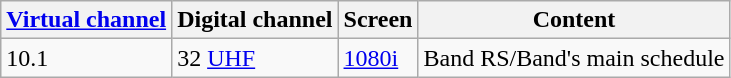<table class = wikitable>
<tr>
<th><a href='#'>Virtual channel</a></th>
<th>Digital channel</th>
<th>Screen</th>
<th>Content</th>
</tr>
<tr>
<td>10.1</td>
<td>32 <a href='#'>UHF</a></td>
<td><a href='#'>1080i</a></td>
<td>Band RS/Band's main schedule</td>
</tr>
</table>
